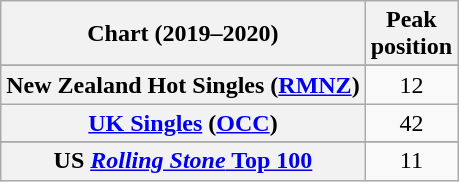<table class="wikitable sortable plainrowheaders" style="text-align:center">
<tr>
<th>Chart (2019–2020)</th>
<th>Peak<br>position</th>
</tr>
<tr>
</tr>
<tr>
<th scope="row">New Zealand Hot Singles (<a href='#'>RMNZ</a>)</th>
<td>12</td>
</tr>
<tr>
<th scope="row"><a href='#'>UK Singles</a> (<a href='#'>OCC</a>)</th>
<td>42</td>
</tr>
<tr>
</tr>
<tr>
</tr>
<tr>
</tr>
<tr>
</tr>
<tr>
<th scope="row">US <a href='#'><em>Rolling Stone</em> Top 100</a></th>
<td>11</td>
</tr>
</table>
